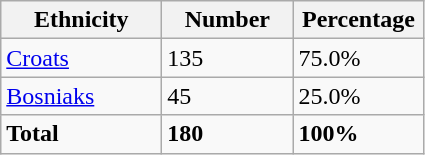<table class="wikitable">
<tr>
<th width="100px">Ethnicity</th>
<th width="80px">Number</th>
<th width="80px">Percentage</th>
</tr>
<tr>
<td><a href='#'>Croats</a></td>
<td>135</td>
<td>75.0%</td>
</tr>
<tr>
<td><a href='#'>Bosniaks</a></td>
<td>45</td>
<td>25.0%</td>
</tr>
<tr>
<td><strong>Total</strong></td>
<td><strong>180</strong></td>
<td><strong>100%</strong></td>
</tr>
</table>
